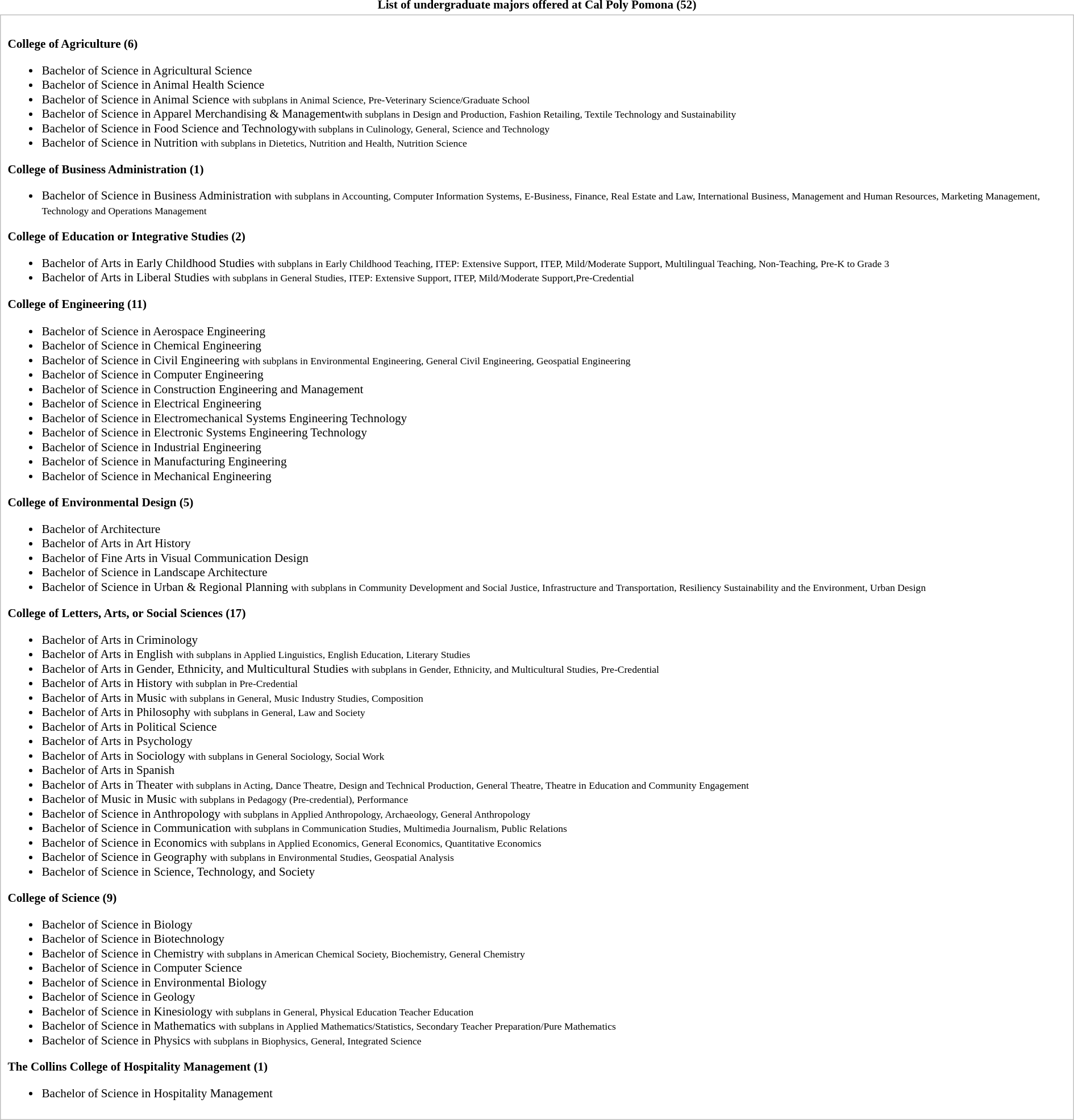<table class="toccolours collapsible collapsed" style="background:inherit; font-size:88%; width:100%;">
<tr>
<th>List of undergraduate majors offered at Cal Poly Pomona (52)</th>
</tr>
<tr>
<td style="border: solid 1px silver; padding: 8px;"><br><strong>College of Agriculture (6)</strong><ul><li>Bachelor of Science in Agricultural Science</li><li>Bachelor of Science in Animal Health Science</li><li>Bachelor of Science in Animal Science <small>with subplans in Animal Science, Pre-Veterinary Science/Graduate School</small></li><li>Bachelor of Science in Apparel Merchandising & Management<small>with subplans in Design and Production, Fashion Retailing, Textile Technology and Sustainability</small></li><li>Bachelor of Science in Food Science and Technology<small>with subplans in Culinology, General, Science and Technology</small></li><li>Bachelor of Science in Nutrition <small>with subplans in Dietetics, Nutrition and Health, Nutrition Science</small></li></ul><strong>College of Business Administration (1)</strong><ul><li>Bachelor of Science in Business Administration <small>with subplans in Accounting, Computer Information Systems, E-Business, Finance, Real Estate and Law, International Business, Management and Human Resources, Marketing Management, Technology and Operations Management</small></li></ul><strong>College of Education or Integrative Studies (2)</strong><ul><li>Bachelor of Arts in Early Childhood Studies <small>with subplans in Early Childhood Teaching, ITEP: Extensive Support, ITEP, Mild/Moderate Support, Multilingual Teaching, Non-Teaching, Pre-K to Grade 3</small></li><li>Bachelor of Arts in Liberal Studies <small>with subplans in General Studies, ITEP: Extensive Support, ITEP, Mild/Moderate Support,Pre-Credential</small></li></ul><strong>College of Engineering (11)</strong><ul><li>Bachelor of Science in Aerospace Engineering</li><li>Bachelor of Science in Chemical Engineering</li><li>Bachelor of Science in Civil Engineering <small>with subplans in Environmental Engineering, General Civil Engineering, Geospatial Engineering</small></li><li>Bachelor of Science in Computer Engineering</li><li>Bachelor of Science in Construction Engineering and Management</li><li>Bachelor of Science in Electrical Engineering</li><li>Bachelor of Science in Electromechanical Systems Engineering Technology</li><li>Bachelor of Science in Electronic Systems Engineering Technology</li><li>Bachelor of Science in Industrial Engineering</li><li>Bachelor of Science in Manufacturing Engineering</li><li>Bachelor of Science in Mechanical Engineering</li></ul><strong>College of Environmental Design (5)</strong><ul><li>Bachelor of Architecture</li><li>Bachelor of Arts in Art History</li><li>Bachelor of Fine Arts in Visual Communication Design</li><li>Bachelor of Science in Landscape Architecture</li><li>Bachelor of Science in Urban & Regional Planning <small>with subplans in Community Development and Social Justice, Infrastructure and Transportation, Resiliency Sustainability and the Environment, Urban Design</small></li></ul><strong>College of Letters, Arts, or Social Sciences (17)</strong><ul><li>Bachelor of Arts in Criminology</li><li>Bachelor of Arts in English <small>with subplans in Applied Linguistics, English Education, Literary Studies</small></li><li>Bachelor of Arts in Gender, Ethnicity, and Multicultural Studies <small>with subplans in Gender, Ethnicity, and Multicultural Studies, Pre-Credential</small></li><li>Bachelor of Arts in History <small>with subplan in Pre-Credential</small></li><li>Bachelor of Arts in Music <small>with subplans in General, Music Industry Studies, Composition</small></li><li>Bachelor of Arts in Philosophy <small>with subplans in General, Law and Society</small></li><li>Bachelor of Arts in Political Science</li><li>Bachelor of Arts in Psychology</li><li>Bachelor of Arts in Sociology <small>with subplans in General Sociology, Social Work </small></li><li>Bachelor of Arts in Spanish</li><li>Bachelor of Arts in Theater <small>with subplans in Acting, Dance Theatre, Design and Technical Production, General Theatre, Theatre in Education and Community Engagement</small></li><li>Bachelor of Music in Music <small>with subplans in Pedagogy (Pre-credential), Performance </small></li><li>Bachelor of Science in Anthropology <small>with subplans in Applied Anthropology, Archaeology, General Anthropology</small></li><li>Bachelor of Science in Communication <small>with subplans in Communication Studies, Multimedia Journalism, Public Relations</small></li><li>Bachelor of Science in Economics <small>with subplans in Applied Economics, General Economics, Quantitative Economics</small></li><li>Bachelor of Science in Geography <small>with subplans in Environmental Studies, Geospatial Analysis</small></li><li>Bachelor of Science in Science, Technology, and Society</li></ul><strong>College of Science (9)</strong><ul><li>Bachelor of Science in Biology</li><li>Bachelor of Science in Biotechnology</li><li>Bachelor of Science in Chemistry <small>with subplans in American Chemical Society, Biochemistry, General Chemistry</small></li><li>Bachelor of Science in Computer Science</li><li>Bachelor of Science in Environmental Biology</li><li>Bachelor of Science in Geology</li><li>Bachelor of Science in Kinesiology <small>with subplans in General, Physical Education Teacher Education</small></li><li>Bachelor of Science in Mathematics <small>with subplans in Applied Mathematics/Statistics, Secondary Teacher Preparation/Pure Mathematics </small></li><li>Bachelor of Science in Physics <small>with subplans in Biophysics, General, Integrated Science</small></li></ul><strong>The Collins College of Hospitality Management (1)</strong><ul><li>Bachelor of Science in Hospitality Management</li></ul></td>
</tr>
</table>
